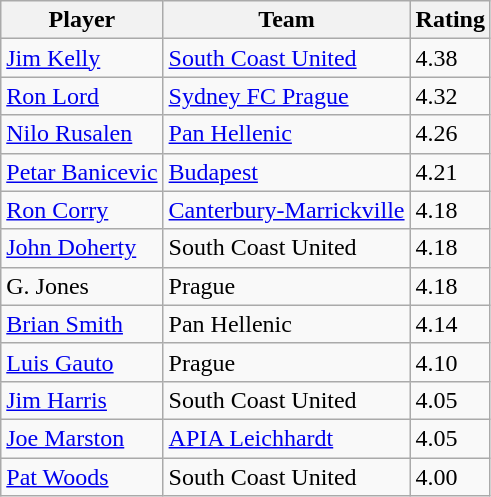<table class="wikitable defaultcenter col3right">
<tr>
<th>Player</th>
<th>Team</th>
<th>Rating</th>
</tr>
<tr>
<td><a href='#'>Jim Kelly</a></td>
<td><a href='#'>South Coast United</a></td>
<td>4.38</td>
</tr>
<tr>
<td><a href='#'>Ron Lord</a></td>
<td><a href='#'>Sydney FC Prague</a></td>
<td>4.32</td>
</tr>
<tr>
<td><a href='#'>Nilo Rusalen</a></td>
<td><a href='#'>Pan Hellenic</a></td>
<td>4.26</td>
</tr>
<tr>
<td><a href='#'>Petar Banicevic</a></td>
<td><a href='#'>Budapest</a></td>
<td>4.21</td>
</tr>
<tr>
<td><a href='#'>Ron Corry</a></td>
<td><a href='#'>Canterbury-Marrickville</a></td>
<td>4.18</td>
</tr>
<tr>
<td><a href='#'>John Doherty</a></td>
<td>South Coast United</td>
<td>4.18</td>
</tr>
<tr>
<td>G. Jones</td>
<td>Prague</td>
<td>4.18</td>
</tr>
<tr>
<td><a href='#'>Brian Smith</a></td>
<td>Pan Hellenic</td>
<td>4.14</td>
</tr>
<tr>
<td><a href='#'>Luis Gauto</a></td>
<td>Prague</td>
<td>4.10</td>
</tr>
<tr>
<td><a href='#'>Jim Harris</a></td>
<td>South Coast United</td>
<td>4.05</td>
</tr>
<tr>
<td><a href='#'>Joe Marston</a></td>
<td><a href='#'>APIA Leichhardt</a></td>
<td>4.05</td>
</tr>
<tr>
<td><a href='#'>Pat Woods</a></td>
<td>South Coast United</td>
<td>4.00</td>
</tr>
</table>
